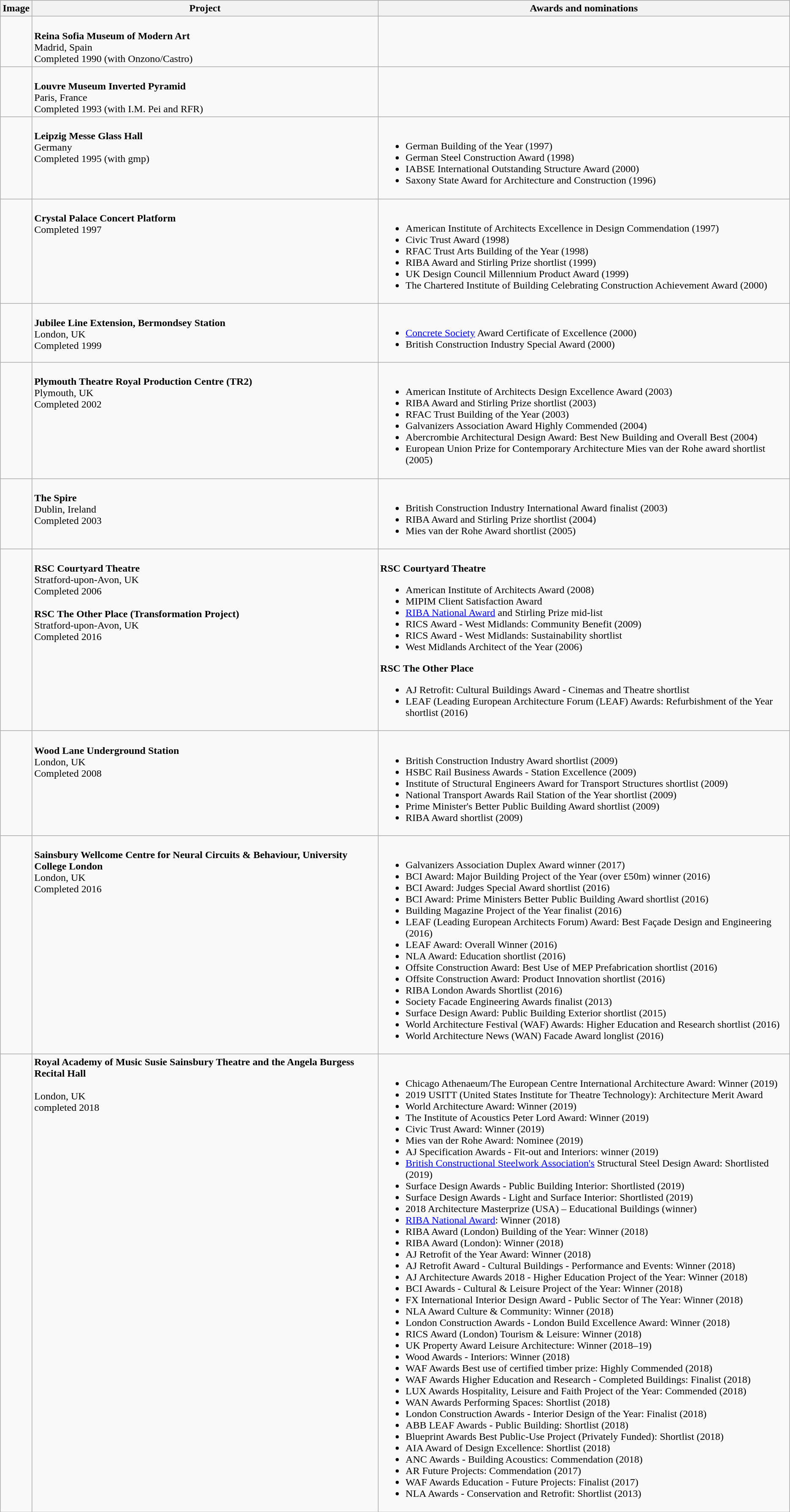<table class=wikitable>
<tr>
<th>Image</th>
<th>Project</th>
<th>Awards and nominations</th>
</tr>
<tr valign=top>
<td><br></td>
<td><br><strong>Reina Sofia Museum of Modern Art</strong><br>
Madrid, Spain<br>
Completed 1990 (with Onzono/Castro)</td>
<td></td>
</tr>
<tr valign=top>
<td><br></td>
<td><br><strong>Louvre Museum Inverted Pyramid</strong><br>
Paris, France<br>
Completed 1993 (with I.M. Pei and RFR)</td>
<td></td>
</tr>
<tr valign=top>
<td><br></td>
<td><br><strong>Leipzig Messe Glass Hall</strong><br>
Germany<br>
Completed 1995 (with gmp)</td>
<td><br><ul><li>German Building of the Year (1997)</li><li>German Steel Construction Award (1998)</li><li>IABSE International Outstanding Structure Award (2000)</li><li>Saxony State Award for Architecture and Construction (1996)</li></ul></td>
</tr>
<tr valign=top>
<td><br></td>
<td><br><strong>Crystal Palace Concert Platform</strong><br>
Completed 1997</td>
<td><br><ul><li>American Institute of Architects Excellence in Design Commendation (1997)</li><li>Civic Trust Award (1998)</li><li>RFAC Trust Arts Building of the Year (1998)</li><li>RIBA Award and Stirling Prize shortlist (1999)</li><li>UK Design Council Millennium Product Award (1999)</li><li>The Chartered Institute of Building Celebrating Construction Achievement Award (2000)</li></ul></td>
</tr>
<tr valign=top>
<td></td>
<td><br><strong>Jubilee Line Extension, Bermondsey Station</strong><br>
London, UK<br>
Completed 1999</td>
<td><br><ul><li><a href='#'>Concrete Society</a> Award Certificate of Excellence (2000)</li><li>British Construction Industry Special Award (2000)</li></ul></td>
</tr>
<tr valign=top>
<td></td>
<td><br><strong>Plymouth Theatre Royal Production Centre (TR2)</strong><br>
Plymouth, UK<br>
Completed 2002</td>
<td><br><ul><li>American Institute of Architects Design Excellence Award (2003)</li><li>RIBA Award and Stirling Prize shortlist (2003)</li><li>RFAC Trust Building of the Year (2003)</li><li>Galvanizers Association Award Highly Commended (2004)</li><li>Abercrombie Architectural Design Award: Best New Building and Overall Best (2004)</li><li>European Union Prize for Contemporary Architecture Mies van der Rohe award shortlist (2005)</li></ul></td>
</tr>
<tr valign=top>
<td><br></td>
<td><br><strong>The Spire</strong><br>
Dublin, Ireland<br>
Completed 2003</td>
<td><br><ul><li>British Construction Industry International Award finalist (2003)</li><li>RIBA Award and Stirling Prize shortlist (2004)</li><li>Mies van der Rohe Award shortlist (2005)</li></ul></td>
</tr>
<tr valign=top>
<td></td>
<td><br><strong>RSC Courtyard Theatre</strong><br>
Stratford-upon-Avon, UK<br>
Completed 2006<br>
<br>
<strong>RSC The Other Place (Transformation Project)</strong><br>
Stratford-upon-Avon, UK<br>
Completed 2016</td>
<td><br><strong>RSC Courtyard Theatre</strong><ul><li>American Institute of Architects Award (2008)</li><li>MIPIM Client Satisfaction Award</li><li><a href='#'>RIBA National Award</a> and Stirling Prize mid-list</li><li>RICS Award - West Midlands: Community Benefit (2009)</li><li>RICS Award - West Midlands: Sustainability shortlist</li><li>West Midlands Architect of the Year (2006)</li></ul><strong>RSC The Other Place</strong><ul><li>AJ Retrofit: Cultural Buildings Award - Cinemas and Theatre shortlist</li><li>LEAF (Leading European Architecture Forum (LEAF) Awards: Refurbishment of the Year shortlist (2016)</li></ul></td>
</tr>
<tr valign=top>
<td><br></td>
<td><br><strong>Wood Lane Underground Station</strong><br>
London, UK<br>
Completed 2008</td>
<td><br><ul><li>British Construction Industry Award shortlist (2009)</li><li>HSBC Rail Business Awards - Station Excellence (2009)</li><li>Institute of Structural Engineers Award for Transport Structures shortlist (2009)</li><li>National Transport Awards Rail Station of the Year shortlist (2009)</li><li>Prime Minister's Better Public Building Award shortlist (2009)</li><li>RIBA Award shortlist (2009)</li></ul></td>
</tr>
<tr valign=top>
<td><br></td>
<td><br><strong>Sainsbury Wellcome Centre for Neural Circuits & Behaviour, University College London</strong><br>
London, UK<br>
Completed 2016</td>
<td><br><ul><li>Galvanizers Association Duplex Award winner (2017)</li><li>BCI Award: Major Building Project of the Year (over £50m) winner (2016)</li><li>BCI Award: Judges Special Award shortlist (2016)</li><li>BCI Award: Prime Ministers Better Public Building Award shortlist (2016)</li><li>Building Magazine Project of the Year finalist (2016)</li><li>LEAF (Leading European Architects Forum) Award: Best Façade Design and Engineering (2016)</li><li>LEAF Award: Overall Winner (2016)</li><li>NLA Award: Education shortlist (2016)</li><li>Offsite Construction Award: Best Use of MEP Prefabrication shortlist (2016)</li><li>Offsite Construction Award: Product Innovation shortlist (2016)</li><li>RIBA London Awards Shortlist (2016)</li><li>Society Facade Engineering Awards finalist (2013)</li><li>Surface Design Award: Public Building Exterior shortlist (2015)</li><li>World Architecture Festival (WAF) Awards: Higher Education and Research shortlist (2016)</li><li>World Architecture News (WAN) Facade Award longlist (2016)</li></ul></td>
</tr>
<tr style="vertical-align: top;">
<td></td>
<td><strong>Royal Academy of Music Susie Sainsbury Theatre and the Angela Burgess Recital Hall</strong><br><br>London, UK<br>
completed 2018</td>
<td><br><ul><li>Chicago Athenaeum/The European Centre International Architecture Award: Winner (2019)</li><li>2019 USITT (United States Institute for Theatre Technology): Architecture Merit Award</li><li>World Architecture Award: Winner (2019)</li><li>The Institute of Acoustics Peter Lord Award: Winner (2019)</li><li>Civic Trust Award: Winner (2019)</li><li>Mies van der Rohe Award: Nominee (2019)</li><li>AJ Specification Awards - Fit-out and Interiors: winner (2019)</li><li><a href='#'>British Constructional Steelwork Association's</a> Structural Steel Design Award: Shortlisted (2019)</li><li>Surface Design Awards - Public Building Interior: Shortlisted (2019)</li><li>Surface Design Awards - Light and Surface Interior: Shortlisted (2019)</li><li>2018 Architecture Masterprize (USA) – Educational Buildings (winner)</li><li><a href='#'>RIBA National Award</a>: Winner (2018)</li><li>RIBA Award (London) Building of the Year: Winner (2018)</li><li>RIBA Award (London): Winner (2018)</li><li>AJ Retrofit of the Year Award: Winner (2018)</li><li>AJ Retrofit Award - Cultural Buildings - Performance and Events: Winner (2018)</li><li>AJ Architecture Awards 2018 - Higher Education Project of the Year: Winner (2018)</li><li>BCI Awards - Cultural & Leisure Project of the Year: Winner (2018)</li><li>FX International Interior Design Award - Public Sector of The Year: Winner (2018)</li><li>NLA Award Culture & Community: Winner (2018)</li><li>London Construction Awards - London Build Excellence Award: Winner (2018)</li><li>RICS Award (London) Tourism & Leisure: Winner (2018)</li><li>UK Property Award Leisure Architecture: Winner (2018–19)</li><li>Wood Awards - Interiors: Winner (2018)</li><li>WAF Awards Best use of certified timber prize: Highly Commended (2018)</li><li>WAF Awards Higher Education and Research - Completed Buildings: Finalist (2018)</li><li>LUX Awards Hospitality, Leisure and Faith Project of the Year: Commended (2018)</li><li>WAN Awards Performing Spaces: Shortlist (2018)</li><li>London Construction Awards - Interior Design of the Year: Finalist (2018)</li><li>ABB LEAF Awards - Public Building: Shortlist (2018)</li><li>Blueprint Awards Best Public-Use Project (Privately Funded): Shortlist (2018)</li><li>AIA Award of Design Excellence: Shortlist (2018)</li><li>ANC Awards - Building Acoustics: Commendation (2018)</li><li>AR Future Projects: Commendation (2017)</li><li>WAF Awards Education - Future Projects: Finalist (2017)</li><li>NLA Awards - Conservation and Retrofit: Shortlist (2013)</li></ul></td>
</tr>
</table>
